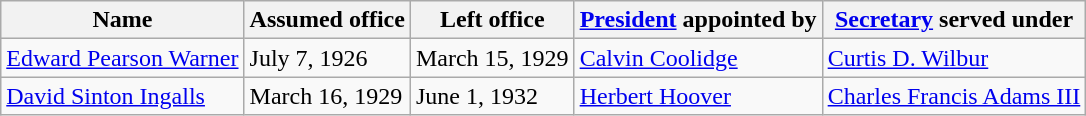<table class="wikitable">
<tr>
<th>Name</th>
<th>Assumed office</th>
<th>Left office</th>
<th><a href='#'>President</a> appointed by</th>
<th><a href='#'>Secretary</a> served under</th>
</tr>
<tr>
<td><a href='#'>Edward Pearson Warner</a></td>
<td>July 7, 1926</td>
<td>March 15, 1929</td>
<td><a href='#'>Calvin Coolidge</a></td>
<td><a href='#'>Curtis D. Wilbur</a></td>
</tr>
<tr>
<td><a href='#'>David Sinton Ingalls</a></td>
<td>March 16, 1929</td>
<td>June 1, 1932</td>
<td><a href='#'>Herbert Hoover</a></td>
<td><a href='#'>Charles Francis Adams III</a></td>
</tr>
</table>
